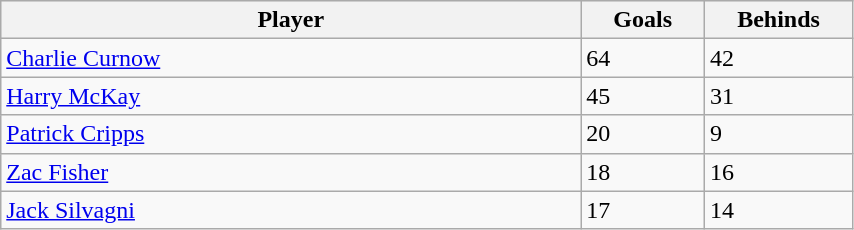<table class="wikitable sortable" style="width:45%;">
<tr style="background:#efefef;">
<th style="width:30%;">Player</th>
<th width=5%>Goals</th>
<th width=5%>Behinds</th>
</tr>
<tr>
<td><a href='#'>Charlie Curnow</a></td>
<td>64</td>
<td>42</td>
</tr>
<tr>
<td><a href='#'>Harry McKay</a></td>
<td>45</td>
<td>31</td>
</tr>
<tr>
<td><a href='#'>Patrick Cripps</a></td>
<td>20</td>
<td>9</td>
</tr>
<tr>
<td><a href='#'>Zac Fisher</a></td>
<td>18</td>
<td>16</td>
</tr>
<tr>
<td><a href='#'>Jack Silvagni</a></td>
<td>17</td>
<td>14</td>
</tr>
</table>
